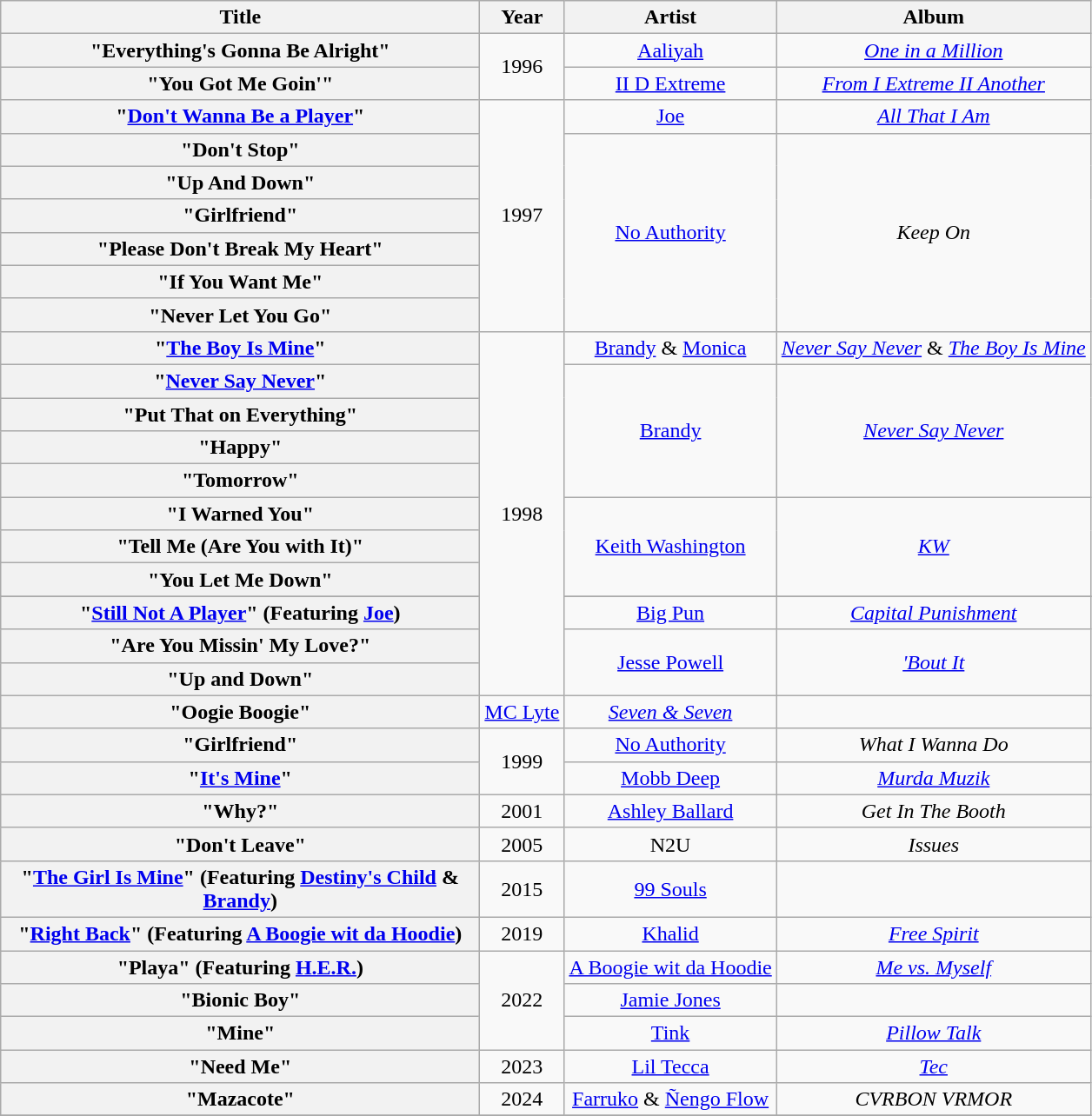<table class="wikitable plainrowheaders" style="text-align:center;">
<tr>
<th scope="col" style="width:22.5em;">Title</th>
<th scope="col">Year</th>
<th scope="col">Artist</th>
<th scope="col">Album</th>
</tr>
<tr>
<th scope="row">"Everything's Gonna Be Alright"</th>
<td rowspan="2">1996</td>
<td><a href='#'>Aaliyah</a></td>
<td><em><a href='#'>One in a Million</a></em></td>
</tr>
<tr>
<th scope="row">"You Got Me Goin'"</th>
<td><a href='#'>II D Extreme</a></td>
<td><em><a href='#'>From I Extreme II Another</a></em></td>
</tr>
<tr>
<th scope="row">"<a href='#'>Don't Wanna Be a Player</a>"</th>
<td rowspan="7">1997</td>
<td><a href='#'>Joe</a></td>
<td><em><a href='#'>All That I Am</a></em></td>
</tr>
<tr>
<th scope="row">"Don't Stop"</th>
<td rowspan="6"><a href='#'>No Authority</a></td>
<td rowspan="6"><em>Keep On</em></td>
</tr>
<tr>
<th scope="row">"Up And Down"</th>
</tr>
<tr>
<th scope="row">"Girlfriend"</th>
</tr>
<tr>
<th scope="row">"Please Don't Break My Heart"</th>
</tr>
<tr>
<th scope="row">"If You Want Me"</th>
</tr>
<tr>
<th scope="row">"Never Let You Go"</th>
</tr>
<tr>
<th scope="row">"<a href='#'>The Boy Is Mine</a>"</th>
<td rowspan="12">1998</td>
<td><a href='#'>Brandy</a> & <a href='#'>Monica</a></td>
<td><a href='#'><em>Never Say Never</em></a> & <a href='#'><em>The Boy Is Mine</em></a></td>
</tr>
<tr>
<th scope="row">"<a href='#'>Never Say Never</a>"</th>
<td rowspan="4"><a href='#'>Brandy</a></td>
<td rowspan="4"><em><a href='#'>Never Say Never</a></em></td>
</tr>
<tr>
<th scope="row">"Put That on Everything"</th>
</tr>
<tr>
<th scope="row">"Happy"</th>
</tr>
<tr>
<th scope="row">"Tomorrow"</th>
</tr>
<tr>
<th scope="row">"I Warned You"</th>
<td rowspan="3"><a href='#'>Keith Washington</a></td>
<td rowspan="3"><em><a href='#'>KW</a></em></td>
</tr>
<tr>
<th scope="row">"Tell Me (Are You with It)"</th>
</tr>
<tr>
<th scope="row">"You Let Me Down"</th>
</tr>
<tr>
</tr>
<tr>
<th scope="row">"<a href='#'>Still Not A Player</a>" (Featuring <a href='#'>Joe</a>)</th>
<td><a href='#'>Big Pun</a></td>
<td><em><a href='#'>Capital Punishment</a></em></td>
</tr>
<tr>
<th scope="row">"Are You Missin' My Love?"</th>
<td rowspan="2"><a href='#'>Jesse Powell</a></td>
<td rowspan="2"><em><a href='#'>'Bout It</a></em></td>
</tr>
<tr>
<th scope="row">"Up and Down"</th>
</tr>
<tr>
<th scope="row">"Oogie Boogie"</th>
<td><a href='#'>MC Lyte</a></td>
<td><em><a href='#'>Seven & Seven</a></em></td>
</tr>
<tr>
<th scope="row">"Girlfriend"</th>
<td rowspan="2">1999</td>
<td><a href='#'>No Authority</a></td>
<td><em>What I Wanna Do</em></td>
</tr>
<tr>
<th scope="row">"<a href='#'>It's Mine</a>"</th>
<td><a href='#'>Mobb Deep</a></td>
<td><em><a href='#'>Murda Muzik</a></em></td>
</tr>
<tr>
<th scope="row">"Why?"</th>
<td>2001</td>
<td><a href='#'>Ashley Ballard</a></td>
<td><em>Get In The Booth</em></td>
</tr>
<tr>
<th scope="row">"Don't Leave"</th>
<td>2005</td>
<td>N2U</td>
<td><em>Issues</em></td>
</tr>
<tr>
<th scope="row">"<a href='#'>The Girl Is Mine</a>" (Featuring <a href='#'>Destiny's Child</a> & <a href='#'>Brandy</a>) </th>
<td>2015</td>
<td><a href='#'>99 Souls</a></td>
<td></td>
</tr>
<tr>
<th scope="row">"<a href='#'>Right Back</a>" (Featuring <a href='#'>A Boogie wit da Hoodie</a>) </th>
<td>2019</td>
<td><a href='#'>Khalid</a></td>
<td><em><a href='#'>Free Spirit</a></em></td>
</tr>
<tr>
<th scope="row">"Playa" (Featuring <a href='#'>H.E.R.</a>)</th>
<td rowspan="3">2022</td>
<td><a href='#'>A Boogie wit da Hoodie</a></td>
<td><em><a href='#'>Me vs. Myself</a></em></td>
</tr>
<tr>
<th scope="row">"Bionic Boy"</th>
<td><a href='#'>Jamie Jones</a></td>
<td></td>
</tr>
<tr>
<th scope="row">"Mine"</th>
<td><a href='#'>Tink</a></td>
<td><em><a href='#'>Pillow Talk</a></em></td>
</tr>
<tr>
<th scope="row">"Need Me"</th>
<td>2023</td>
<td><a href='#'>Lil Tecca</a></td>
<td><em><a href='#'>Tec</a></em></td>
</tr>
<tr>
<th scope="row">"Mazacote"</th>
<td>2024</td>
<td><a href='#'>Farruko</a> & <a href='#'>Ñengo Flow</a></td>
<td><em>CVRBON VRMOR</em></td>
</tr>
<tr>
</tr>
</table>
